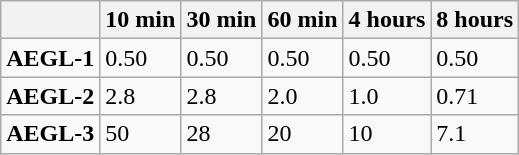<table class="wikitable">
<tr>
<th></th>
<th>10 min</th>
<th>30 min</th>
<th>60 min</th>
<th>4 hours</th>
<th>8 hours</th>
</tr>
<tr>
<td><strong>AEGL-1</strong></td>
<td>0.50</td>
<td>0.50</td>
<td>0.50</td>
<td>0.50</td>
<td>0.50</td>
</tr>
<tr>
<td><strong>AEGL-2</strong></td>
<td>2.8</td>
<td>2.8</td>
<td>2.0</td>
<td>1.0</td>
<td>0.71</td>
</tr>
<tr>
<td><strong>AEGL-3</strong></td>
<td>50</td>
<td>28</td>
<td>20</td>
<td>10</td>
<td>7.1</td>
</tr>
</table>
